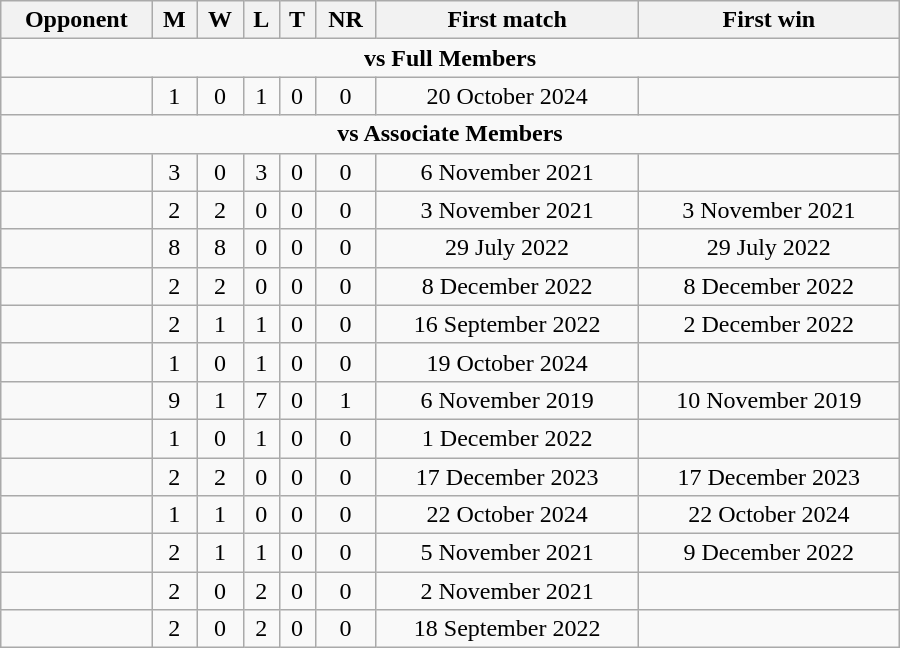<table class="wikitable" style="text-align: center; width: 600px;">
<tr>
<th>Opponent</th>
<th>M</th>
<th>W</th>
<th>L</th>
<th>T</th>
<th>NR</th>
<th>First match</th>
<th>First win</th>
</tr>
<tr>
<td colspan="8" style="text-align:center;"><strong>vs Full Members</strong></td>
</tr>
<tr>
<td align=left></td>
<td>1</td>
<td>0</td>
<td>1</td>
<td>0</td>
<td>0</td>
<td>20 October 2024</td>
<td></td>
</tr>
<tr>
<td colspan="8" style="text-align:center;"><strong>vs Associate Members</strong></td>
</tr>
<tr>
<td align=left></td>
<td>3</td>
<td>0</td>
<td>3</td>
<td>0</td>
<td>0</td>
<td>6 November 2021</td>
<td></td>
</tr>
<tr>
<td align=left></td>
<td>2</td>
<td>2</td>
<td>0</td>
<td>0</td>
<td>0</td>
<td>3 November 2021</td>
<td>3 November 2021</td>
</tr>
<tr>
<td align=left></td>
<td>8</td>
<td>8</td>
<td>0</td>
<td>0</td>
<td>0</td>
<td>29 July 2022</td>
<td>29 July 2022</td>
</tr>
<tr>
<td align=left></td>
<td>2</td>
<td>2</td>
<td>0</td>
<td>0</td>
<td>0</td>
<td>8 December 2022</td>
<td>8 December 2022</td>
</tr>
<tr>
<td align=left></td>
<td>2</td>
<td>1</td>
<td>1</td>
<td>0</td>
<td>0</td>
<td>16 September 2022</td>
<td>2 December 2022</td>
</tr>
<tr>
<td align=left></td>
<td>1</td>
<td>0</td>
<td>1</td>
<td>0</td>
<td>0</td>
<td>19 October 2024</td>
<td></td>
</tr>
<tr>
<td align=left></td>
<td>9</td>
<td>1</td>
<td>7</td>
<td>0</td>
<td>1</td>
<td>6 November 2019</td>
<td>10 November 2019</td>
</tr>
<tr>
<td align=left></td>
<td>1</td>
<td>0</td>
<td>1</td>
<td>0</td>
<td>0</td>
<td>1 December 2022</td>
<td></td>
</tr>
<tr>
<td align=left></td>
<td>2</td>
<td>2</td>
<td>0</td>
<td>0</td>
<td>0</td>
<td>17 December 2023</td>
<td>17 December 2023</td>
</tr>
<tr>
<td align=left></td>
<td>1</td>
<td>1</td>
<td>0</td>
<td>0</td>
<td>0</td>
<td>22 October 2024</td>
<td>22 October 2024</td>
</tr>
<tr>
<td align=left></td>
<td>2</td>
<td>1</td>
<td>1</td>
<td>0</td>
<td>0</td>
<td>5 November 2021</td>
<td>9 December 2022</td>
</tr>
<tr>
<td align=left></td>
<td>2</td>
<td>0</td>
<td>2</td>
<td>0</td>
<td>0</td>
<td>2 November 2021</td>
<td></td>
</tr>
<tr>
<td align=left></td>
<td>2</td>
<td>0</td>
<td>2</td>
<td>0</td>
<td>0</td>
<td>18 September 2022</td>
<td></td>
</tr>
</table>
